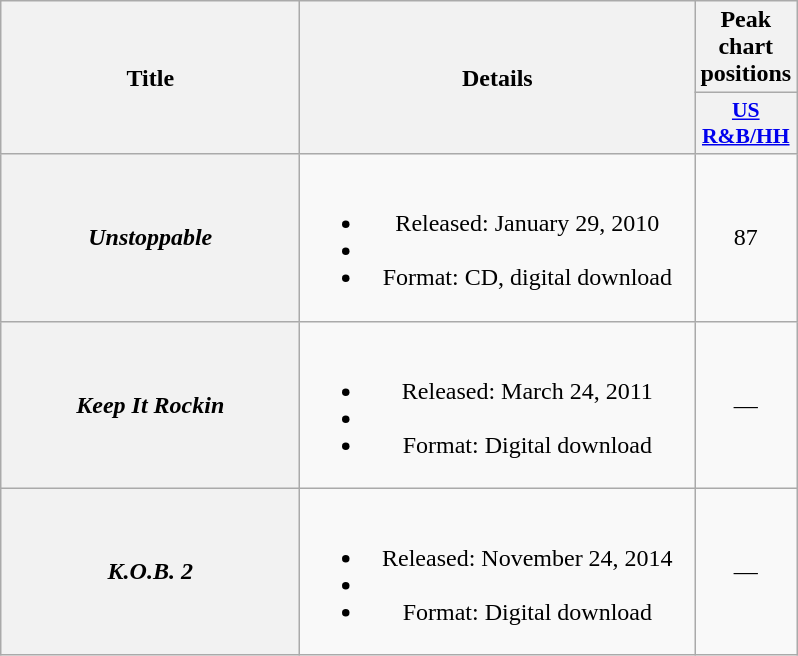<table class="wikitable plainrowheaders" style="text-align:center;">
<tr>
<th scope="col" rowspan="2" style="width:12em;">Title</th>
<th scope="col" rowspan="2" style="width:16em;">Details</th>
<th scope="col">Peak chart positions</th>
</tr>
<tr>
<th style="width:3em;font-size:90%;"><a href='#'>US<br>R&B/HH</a><br></th>
</tr>
<tr>
<th scope="row"><em>Unstoppable</em></th>
<td><br><ul><li>Released: January 29, 2010</li><li></li><li>Format: CD, digital download</li></ul></td>
<td>87</td>
</tr>
<tr>
<th scope="row"><em>Keep It Rockin</em></th>
<td><br><ul><li>Released: March 24, 2011</li><li></li><li>Format: Digital download</li></ul></td>
<td>—</td>
</tr>
<tr>
<th scope="row"><em>K.O.B. 2</em></th>
<td><br><ul><li>Released: November 24, 2014</li><li></li><li>Format: Digital download</li></ul></td>
<td>—</td>
</tr>
</table>
